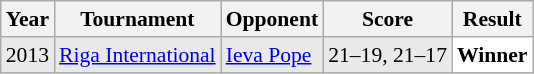<table class="sortable wikitable" style="font-size: 90%;">
<tr>
<th>Year</th>
<th>Tournament</th>
<th>Opponent</th>
<th>Score</th>
<th>Result</th>
</tr>
<tr style="background:#E9E9E9">
<td align="center">2013</td>
<td align="left"><a href='#'>Riga International</a></td>
<td align="left"> <a href='#'>Ieva Pope</a></td>
<td align="left">21–19, 21–17</td>
<td style="text-align:left; background:white"> <strong>Winner</strong></td>
</tr>
</table>
